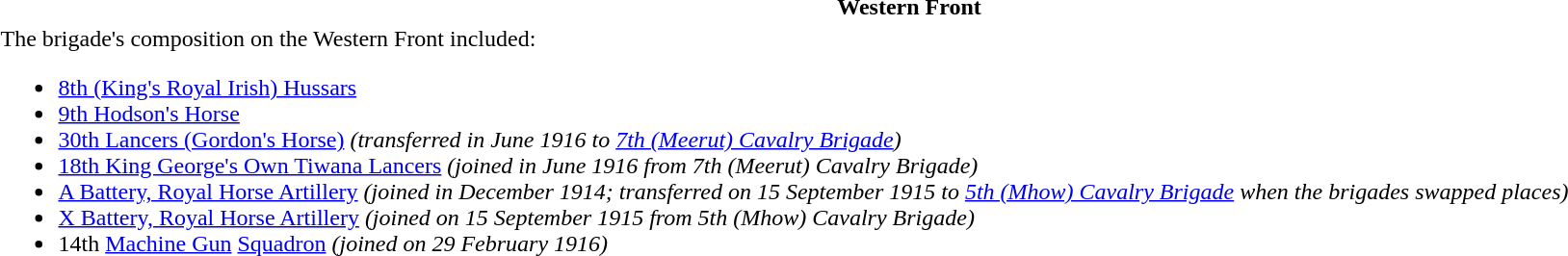<table class="toccolours collapsible collapsed" style="width:100%; background:transparent;">
<tr>
<th>Western Front</th>
</tr>
<tr>
<td>The brigade's composition on the Western Front included:<br><ul><li><a href='#'>8th (King's Royal Irish) Hussars</a></li><li><a href='#'>9th Hodson's Horse</a></li><li><a href='#'>30th Lancers (Gordon's Horse)</a> <em>(transferred in June 1916 to <a href='#'>7th (Meerut) Cavalry Brigade</a>)</em></li><li><a href='#'>18th King George's Own Tiwana Lancers</a> <em>(joined in June 1916 from 7th (Meerut) Cavalry Brigade)</em></li><li><a href='#'>A Battery, Royal Horse Artillery</a> <em>(joined in December 1914; transferred on 15 September 1915 to <a href='#'>5th (Mhow) Cavalry Brigade</a> when the brigades swapped places)</em></li><li><a href='#'>X Battery, Royal Horse Artillery</a> <em>(joined on 15 September 1915 from 5th (Mhow) Cavalry Brigade)</em></li><li>14th <a href='#'>Machine Gun</a> <a href='#'>Squadron</a> <em>(joined on 29 February 1916)</em></li></ul></td>
</tr>
</table>
